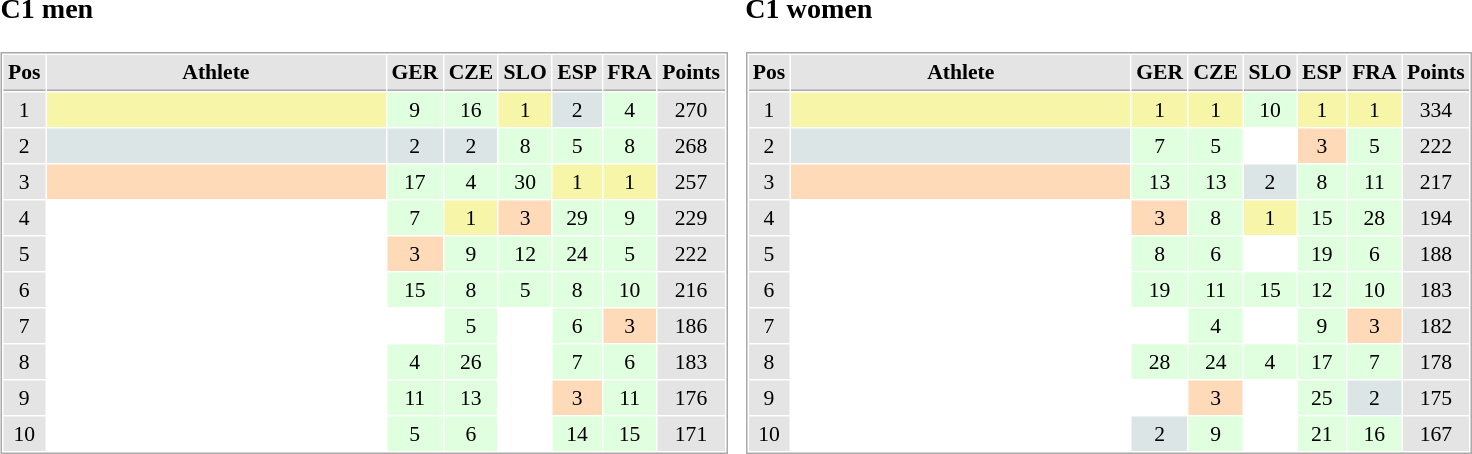<table border="0" cellspacing="10">
<tr>
<td><br><h3>C1 men</h3><table cellspacing="1" cellpadding="3" style="border:1px solid #AAAAAA;font-size:90%">
<tr bgcolor="#E4E4E4">
<th style="border-bottom:1px solid #AAAAAA" width=10>Pos</th>
<th style="border-bottom:1px solid #AAAAAA" width=220>Athlete</th>
<th style="border-bottom:1px solid #AAAAAA" width=20>GER</th>
<th style="border-bottom:1px solid #AAAAAA" width=20>CZE</th>
<th style="border-bottom:1px solid #AAAAAA" width=20>SLO</th>
<th style="border-bottom:1px solid #AAAAAA" width=20>ESP</th>
<th style="border-bottom:1px solid #AAAAAA" width=20>FRA</th>
<th style="border-bottom:1px solid #AAAAAA" width=20>Points</th>
</tr>
<tr align="center">
<td style="background:#E4E4E4;">1</td>
<td align="left" style="background:#F7F6A8;"></td>
<td style="background:#DFFFDF;">9</td>
<td style="background:#DFFFDF;">16</td>
<td style="background:#F7F6A8;">1</td>
<td style="background:#DCE5E5;">2</td>
<td style="background:#DFFFDF;">4</td>
<td style="background:#E4E4E4;">270</td>
</tr>
<tr align="center">
<td style="background:#E4E4E4;">2</td>
<td align="left" style="background:#DCE5E5;"></td>
<td style="background:#DCE5E5;">2</td>
<td style="background:#DCE5E5;">2</td>
<td style="background:#DFFFDF;">8</td>
<td style="background:#DFFFDF;">5</td>
<td style="background:#DFFFDF;">8</td>
<td style="background:#E4E4E4;">268</td>
</tr>
<tr align="center">
<td style="background:#E4E4E4;">3</td>
<td align="left" style="background:#FFDAB9;"></td>
<td style="background:#DFFFDF;">17</td>
<td style="background:#DFFFDF;">4</td>
<td style="background:#DFFFDF;">30</td>
<td style="background:#F7F6A8;">1</td>
<td style="background:#F7F6A8;">1</td>
<td style="background:#E4E4E4;">257</td>
</tr>
<tr align="center">
<td style="background:#E4E4E4;">4</td>
<td align="left"></td>
<td style="background:#DFFFDF;">7</td>
<td style="background:#F7F6A8;">1</td>
<td style="background:#FFDAB9;">3</td>
<td style="background:#DFFFDF;">29</td>
<td style="background:#DFFFDF;">9</td>
<td style="background:#E4E4E4;">229</td>
</tr>
<tr align="center">
<td style="background:#E4E4E4;">5</td>
<td align="left"></td>
<td style="background:#FFDAB9;">3</td>
<td style="background:#DFFFDF;">9</td>
<td style="background:#DFFFDF;">12</td>
<td style="background:#DFFFDF;">24</td>
<td style="background:#DFFFDF;">5</td>
<td style="background:#E4E4E4;">222</td>
</tr>
<tr align="center">
<td style="background:#E4E4E4;">6</td>
<td align="left"></td>
<td style="background:#DFFFDF;">15</td>
<td style="background:#DFFFDF;">8</td>
<td style="background:#DFFFDF;">5</td>
<td style="background:#DFFFDF;">8</td>
<td style="background:#DFFFDF;">10</td>
<td style="background:#E4E4E4;">216</td>
</tr>
<tr align="center">
<td style="background:#E4E4E4;">7</td>
<td align="left"></td>
<td></td>
<td style="background:#DFFFDF;">5</td>
<td></td>
<td style="background:#DFFFDF;">6</td>
<td style="background:#FFDAB9;">3</td>
<td style="background:#E4E4E4;">186</td>
</tr>
<tr align="center">
<td style="background:#E4E4E4;">8</td>
<td align="left"></td>
<td style="background:#DFFFDF;">4</td>
<td style="background:#DFFFDF;">26</td>
<td></td>
<td style="background:#DFFFDF;">7</td>
<td style="background:#DFFFDF;">6</td>
<td style="background:#E4E4E4;">183</td>
</tr>
<tr align="center">
<td style="background:#E4E4E4;">9</td>
<td align="left"></td>
<td style="background:#DFFFDF;">11</td>
<td style="background:#DFFFDF;">13</td>
<td></td>
<td style="background:#FFDAB9;">3</td>
<td style="background:#DFFFDF;">11</td>
<td style="background:#E4E4E4;">176</td>
</tr>
<tr align="center">
<td style="background:#E4E4E4;">10</td>
<td align="left"></td>
<td style="background:#DFFFDF;">5</td>
<td style="background:#DFFFDF;">6</td>
<td></td>
<td style="background:#DFFFDF;">14</td>
<td style="background:#DFFFDF;">15</td>
<td style="background:#E4E4E4;">171</td>
</tr>
</table>
</td>
<td><br><h3>C1 women</h3><table cellspacing="1" cellpadding="3" style="border:1px solid #AAAAAA;font-size:90%">
<tr bgcolor="#E4E4E4">
<th style="border-bottom:1px solid #AAAAAA" width=10>Pos</th>
<th style="border-bottom:1px solid #AAAAAA" width=220>Athlete</th>
<th style="border-bottom:1px solid #AAAAAA" width=20>GER</th>
<th style="border-bottom:1px solid #AAAAAA" width=20>CZE</th>
<th style="border-bottom:1px solid #AAAAAA" width=20>SLO</th>
<th style="border-bottom:1px solid #AAAAAA" width=20>ESP</th>
<th style="border-bottom:1px solid #AAAAAA" width=20>FRA</th>
<th style="border-bottom:1px solid #AAAAAA" width=20>Points</th>
</tr>
<tr align="center">
<td style="background:#E4E4E4;">1</td>
<td align="left" style="background:#F7F6A8;"></td>
<td style="background:#F7F6A8;">1</td>
<td style="background:#F7F6A8;">1</td>
<td style="background:#DFFFDF;">10</td>
<td style="background:#F7F6A8;">1</td>
<td style="background:#F7F6A8;">1</td>
<td style="background:#E4E4E4;">334</td>
</tr>
<tr align="center">
<td style="background:#E4E4E4;">2</td>
<td align="left" style="background:#DCE5E5;"></td>
<td style="background:#DFFFDF;">7</td>
<td style="background:#DFFFDF;">5</td>
<td></td>
<td style="background:#FFDAB9;">3</td>
<td style="background:#DFFFDF;">5</td>
<td style="background:#E4E4E4;">222</td>
</tr>
<tr align="center">
<td style="background:#E4E4E4;">3</td>
<td align="left" style="background:#FFDAB9;"></td>
<td style="background:#DFFFDF;">13</td>
<td style="background:#DFFFDF;">13</td>
<td style="background:#DCE5E5;">2</td>
<td style="background:#DFFFDF;">8</td>
<td style="background:#DFFFDF;">11</td>
<td style="background:#E4E4E4;">217</td>
</tr>
<tr align="center">
<td style="background:#E4E4E4;">4</td>
<td align="left"></td>
<td style="background:#FFDAB9;">3</td>
<td style="background:#DFFFDF;">8</td>
<td style="background:#F7F6A8;">1</td>
<td style="background:#DFFFDF;">15</td>
<td style="background:#DFFFDF;">28</td>
<td style="background:#E4E4E4;">194</td>
</tr>
<tr align="center">
<td style="background:#E4E4E4;">5</td>
<td align="left"></td>
<td style="background:#DFFFDF;">8</td>
<td style="background:#DFFFDF;">6</td>
<td></td>
<td style="background:#DFFFDF;">19</td>
<td style="background:#DFFFDF;">6</td>
<td style="background:#E4E4E4;">188</td>
</tr>
<tr align="center">
<td style="background:#E4E4E4;">6</td>
<td align="left"></td>
<td style="background:#DFFFDF;">19</td>
<td style="background:#DFFFDF;">11</td>
<td style="background:#DFFFDF;">15</td>
<td style="background:#DFFFDF;">12</td>
<td style="background:#DFFFDF;">10</td>
<td style="background:#E4E4E4;">183</td>
</tr>
<tr align="center">
<td style="background:#E4E4E4;">7</td>
<td align="left"></td>
<td></td>
<td style="background:#DFFFDF;">4</td>
<td></td>
<td style="background:#DFFFDF;">9</td>
<td style="background:#FFDAB9;">3</td>
<td style="background:#E4E4E4;">182</td>
</tr>
<tr align="center">
<td style="background:#E4E4E4;">8</td>
<td align="left"></td>
<td style="background:#DFFFDF;">28</td>
<td style="background:#DFFFDF;">24</td>
<td style="background:#DFFFDF;">4</td>
<td style="background:#DFFFDF;">17</td>
<td style="background:#DFFFDF;">7</td>
<td style="background:#E4E4E4;">178</td>
</tr>
<tr align="center">
<td style="background:#E4E4E4;">9</td>
<td align="left"></td>
<td></td>
<td style="background:#FFDAB9;">3</td>
<td></td>
<td style="background:#DFFFDF;">25</td>
<td style="background:#DCE5E5;">2</td>
<td style="background:#E4E4E4;">175</td>
</tr>
<tr align="center">
<td style="background:#E4E4E4;">10</td>
<td align="left"></td>
<td style="background:#DCE5E5;">2</td>
<td style="background:#DFFFDF;">9</td>
<td></td>
<td style="background:#DFFFDF;">21</td>
<td style="background:#DFFFDF;">16</td>
<td style="background:#E4E4E4;">167</td>
</tr>
</table>
</td>
</tr>
</table>
